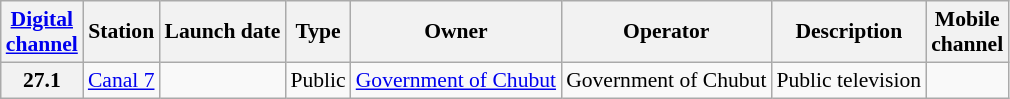<table class="wikitable sortable" style="font-size: 90%;">
<tr>
<th><a href='#'>Digital<br>channel</a></th>
<th>Station</th>
<th>Launch date</th>
<th>Type</th>
<th>Owner</th>
<th>Operator</th>
<th>Description</th>
<th>Mobile<br>channel</th>
</tr>
<tr>
<th>27.1</th>
<td><a href='#'>Canal 7</a></td>
<td></td>
<td>Public</td>
<td><a href='#'>Government of Chubut</a></td>
<td>Government of Chubut</td>
<td>Public television</td>
<td></td>
</tr>
</table>
